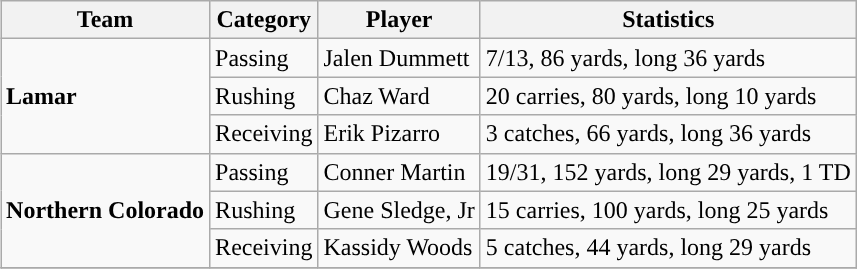<table class="wikitable" style="float: right;">
<tr>
<th>Team</th>
<th>Category</th>
<th>Player</th>
<th>Statistics</th>
</tr>
<tr>
<td rowspan=3><strong>Lamar</strong></td>
<td>Passing</td>
<td>Jalen Dummett</td>
<td>7/13, 86 yards, long 36 yards</td>
</tr>
<tr>
<td>Rushing</td>
<td>Chaz Ward</td>
<td>20 carries, 80 yards, long 10 yards</td>
</tr>
<tr>
<td>Receiving</td>
<td>Erik Pizarro</td>
<td>3 catches, 66 yards, long 36 yards</td>
</tr>
<tr>
<td rowspan=3><strong>Northern Colorado</strong></td>
<td>Passing</td>
<td>Conner Martin</td>
<td>19/31, 152 yards, long 29 yards, 1 TD</td>
</tr>
<tr>
<td>Rushing</td>
<td>Gene Sledge, Jr</td>
<td>15 carries, 100 yards, long 25 yards</td>
</tr>
<tr>
<td>Receiving</td>
<td>Kassidy Woods</td>
<td>5 catches, 44 yards, long 29 yards</td>
</tr>
<tr>
</tr>
</table>
